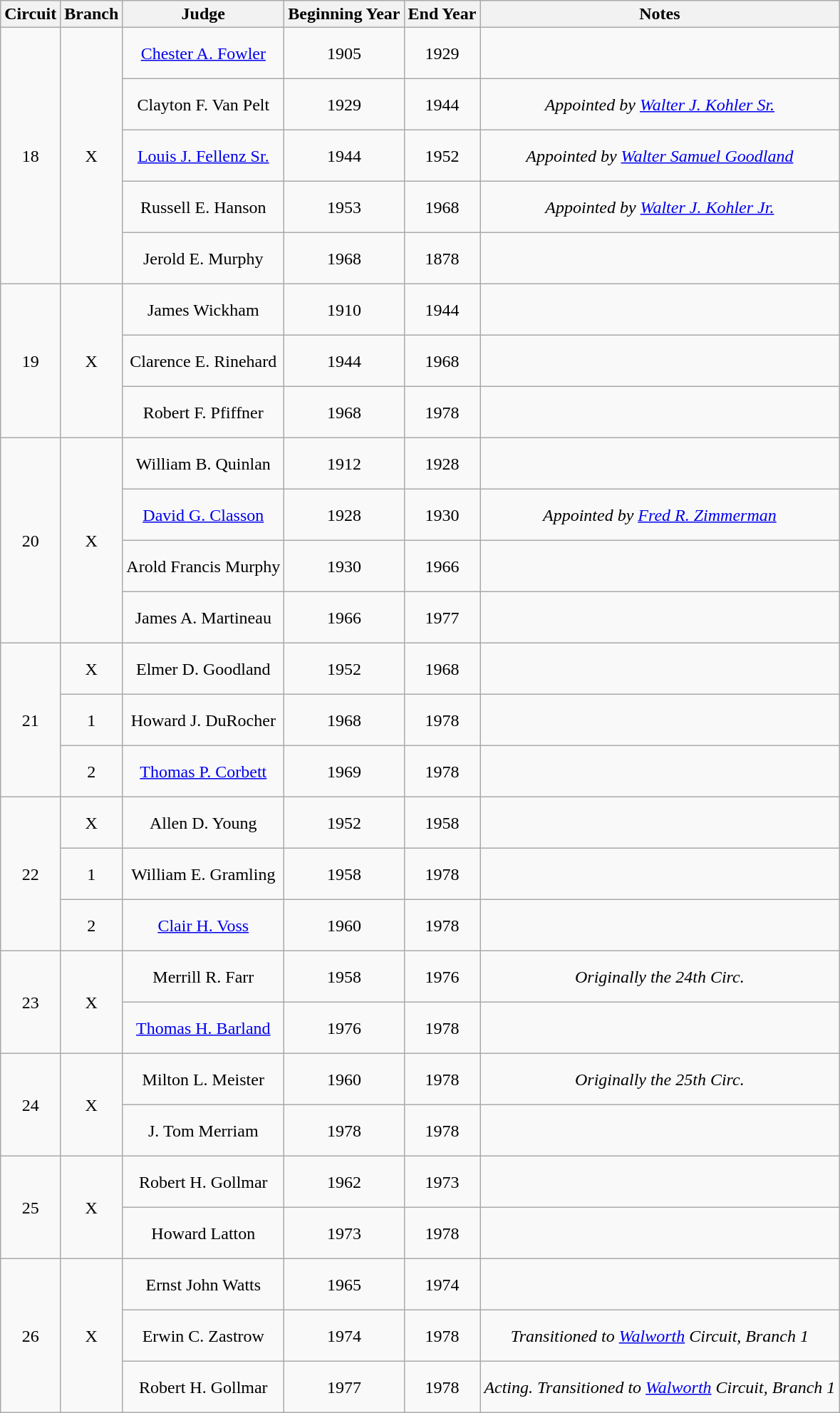<table class=wikitable style="text-align:center">
<tr>
<th>Circuit</th>
<th>Branch</th>
<th>Judge</th>
<th>Beginning Year</th>
<th>End Year</th>
<th>Notes</th>
</tr>
<tr style="height:3em">
<td rowspan="5">18</td>
<td rowspan="5">X</td>
<td><a href='#'>Chester A. Fowler</a></td>
<td>1905</td>
<td>1929</td>
<td></td>
</tr>
<tr style="height:3em">
<td>Clayton F. Van Pelt</td>
<td>1929</td>
<td>1944</td>
<td><em>Appointed by <a href='#'>Walter J. Kohler Sr.</a></em></td>
</tr>
<tr style="height:3em">
<td><a href='#'>Louis J. Fellenz Sr.</a></td>
<td>1944</td>
<td>1952</td>
<td><em>Appointed by <a href='#'>Walter Samuel Goodland</a></em></td>
</tr>
<tr style="height:3em">
<td>Russell E. Hanson</td>
<td>1953</td>
<td>1968</td>
<td><em>Appointed by <a href='#'>Walter J. Kohler Jr.</a></em></td>
</tr>
<tr style="height:3em">
<td>Jerold E. Murphy</td>
<td>1968</td>
<td>1878</td>
<td></td>
</tr>
<tr style="height:3em">
<td rowspan="3">19</td>
<td rowspan="3">X</td>
<td>James Wickham</td>
<td>1910</td>
<td>1944</td>
<td></td>
</tr>
<tr style="height:3em">
<td>Clarence E. Rinehard</td>
<td>1944</td>
<td>1968</td>
<td></td>
</tr>
<tr style="height:3em">
<td>Robert F. Pfiffner</td>
<td>1968</td>
<td>1978</td>
<td></td>
</tr>
<tr style="height:3em">
<td rowspan="4">20</td>
<td rowspan="4">X</td>
<td>William B. Quinlan</td>
<td>1912</td>
<td>1928</td>
<td></td>
</tr>
<tr style="height:3em">
<td><a href='#'>David G. Classon</a></td>
<td>1928</td>
<td>1930</td>
<td><em>Appointed by <a href='#'>Fred R. Zimmerman</a></em></td>
</tr>
<tr style="height:3em">
<td>Arold Francis Murphy</td>
<td>1930</td>
<td>1966</td>
<td></td>
</tr>
<tr style="height:3em">
<td>James A. Martineau</td>
<td>1966</td>
<td>1977</td>
<td></td>
</tr>
<tr style="height:3em">
<td rowspan="3">21</td>
<td>X</td>
<td>Elmer D. Goodland</td>
<td>1952</td>
<td>1968</td>
<td></td>
</tr>
<tr style="height:3em">
<td>1</td>
<td>Howard J. DuRocher</td>
<td>1968</td>
<td>1978</td>
<td></td>
</tr>
<tr style="height:3em">
<td>2</td>
<td><a href='#'>Thomas P. Corbett</a></td>
<td>1969</td>
<td>1978</td>
<td></td>
</tr>
<tr style="height:3em">
<td rowspan="3">22</td>
<td>X</td>
<td>Allen D. Young</td>
<td>1952</td>
<td>1958</td>
<td></td>
</tr>
<tr style="height:3em">
<td>1</td>
<td>William E. Gramling</td>
<td>1958</td>
<td>1978</td>
<td></td>
</tr>
<tr style="height:3em">
<td>2</td>
<td><a href='#'>Clair H. Voss</a></td>
<td>1960</td>
<td>1978</td>
<td></td>
</tr>
<tr style="height:3em">
<td rowspan="2">23</td>
<td rowspan="2">X</td>
<td>Merrill R. Farr</td>
<td>1958</td>
<td>1976</td>
<td><em>Originally the 24th Circ.</em></td>
</tr>
<tr style="height:3em">
<td><a href='#'>Thomas H. Barland</a></td>
<td>1976</td>
<td>1978</td>
<td></td>
</tr>
<tr style="height:3em">
<td rowspan="2">24</td>
<td rowspan="2">X</td>
<td>Milton L. Meister</td>
<td>1960</td>
<td>1978</td>
<td><em>Originally the 25th Circ.</em></td>
</tr>
<tr style="height:3em">
<td>J. Tom Merriam</td>
<td>1978</td>
<td>1978</td>
<td></td>
</tr>
<tr style="height:3em">
<td rowspan="2">25</td>
<td rowspan="2">X</td>
<td>Robert H. Gollmar</td>
<td>1962</td>
<td>1973</td>
<td></td>
</tr>
<tr style="height:3em">
<td>Howard Latton</td>
<td>1973</td>
<td>1978</td>
<td></td>
</tr>
<tr style="height:3em">
<td rowspan="3">26</td>
<td rowspan="3">X</td>
<td>Ernst John Watts</td>
<td>1965</td>
<td>1974</td>
<td></td>
</tr>
<tr style="height:3em">
<td>Erwin C. Zastrow</td>
<td>1974</td>
<td>1978</td>
<td><em>Transitioned to <a href='#'>Walworth</a> Circuit, Branch 1</em></td>
</tr>
<tr style="height:3em">
<td>Robert H. Gollmar</td>
<td>1977</td>
<td>1978</td>
<td><em>Acting. Transitioned to <a href='#'>Walworth</a> Circuit, Branch 1</em></td>
</tr>
</table>
